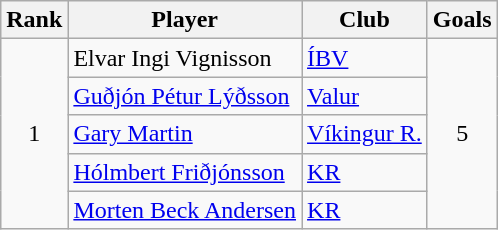<table class="wikitable" style="text-align:center">
<tr>
<th>Rank</th>
<th>Player</th>
<th>Club</th>
<th>Goals</th>
</tr>
<tr>
<td rowspan="5">1</td>
<td align=left> Elvar Ingi Vignisson</td>
<td align=left><a href='#'>ÍBV</a></td>
<td rowspan="5">5</td>
</tr>
<tr>
<td align=left> <a href='#'>Guðjón Pétur Lýðsson</a></td>
<td align=left><a href='#'>Valur</a></td>
</tr>
<tr>
<td align=left> <a href='#'>Gary Martin</a></td>
<td align=left><a href='#'>Víkingur R.</a></td>
</tr>
<tr>
<td align=left> <a href='#'>Hólmbert Friðjónsson</a></td>
<td align=left><a href='#'>KR</a></td>
</tr>
<tr>
<td align=left> <a href='#'>Morten Beck Andersen</a></td>
<td align=left><a href='#'>KR</a></td>
</tr>
</table>
